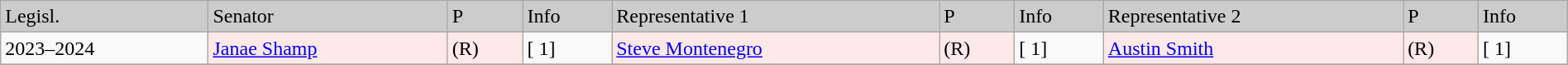<table class=wikitable width="100%" border="1">
<tr style="background-color:#cccccc;">
<td>Legisl.</td>
<td>Senator</td>
<td>P</td>
<td>Info</td>
<td>Representative 1</td>
<td>P</td>
<td>Info</td>
<td>Representative 2</td>
<td>P</td>
<td>Info</td>
</tr>
<tr>
<td>2023–2024</td>
<td style="background:#FFE8E8"><a href='#'>Janae Shamp</a></td>
<td style="background:#FFE8E8">(R)</td>
<td>[ 1]</td>
<td style="background:#FFE8E8"><a href='#'>Steve Montenegro</a></td>
<td style="background:#FFE8E8">(R)</td>
<td>[ 1]</td>
<td style="background:#FFE8E8"><a href='#'>Austin Smith</a></td>
<td style="background:#FFE8E8">(R)</td>
<td>[ 1]</td>
</tr>
<tr>
</tr>
</table>
